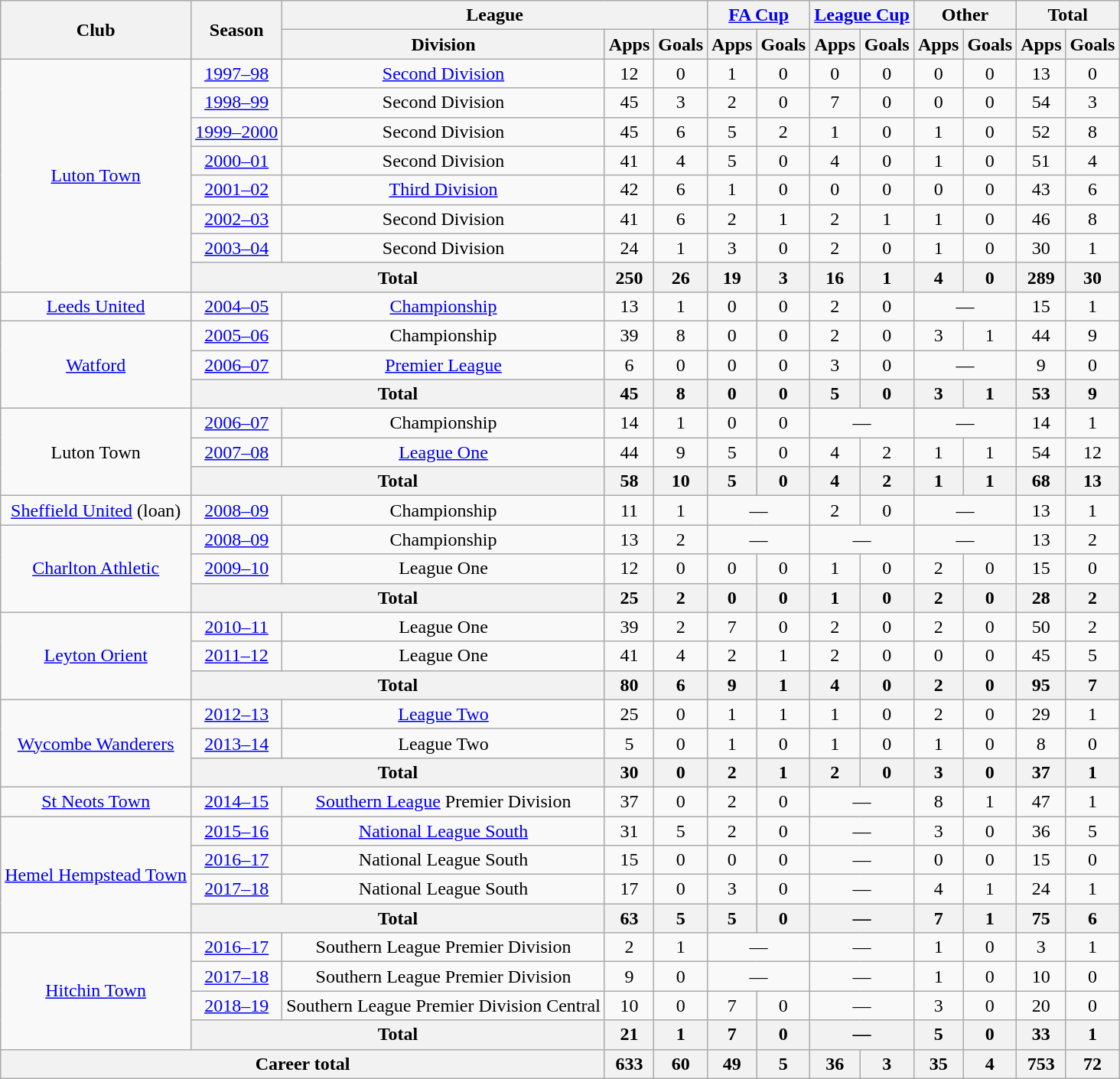<table class=wikitable style=text-align:center>
<tr>
<th rowspan=2>Club</th>
<th rowspan=2>Season</th>
<th colspan=3>League</th>
<th colspan=2><a href='#'>FA Cup</a></th>
<th colspan=2><a href='#'>League Cup</a></th>
<th colspan=2>Other</th>
<th colspan=2>Total</th>
</tr>
<tr>
<th>Division</th>
<th>Apps</th>
<th>Goals</th>
<th>Apps</th>
<th>Goals</th>
<th>Apps</th>
<th>Goals</th>
<th>Apps</th>
<th>Goals</th>
<th>Apps</th>
<th>Goals</th>
</tr>
<tr>
<td rowspan=8><a href='#'>Luton Town</a></td>
<td><a href='#'>1997–98</a></td>
<td><a href='#'>Second Division</a></td>
<td>12</td>
<td>0</td>
<td>1</td>
<td>0</td>
<td>0</td>
<td>0</td>
<td>0</td>
<td>0</td>
<td>13</td>
<td>0</td>
</tr>
<tr>
<td><a href='#'>1998–99</a></td>
<td>Second Division</td>
<td>45</td>
<td>3</td>
<td>2</td>
<td>0</td>
<td>7</td>
<td>0</td>
<td>0</td>
<td>0</td>
<td>54</td>
<td>3</td>
</tr>
<tr>
<td><a href='#'>1999–2000</a></td>
<td>Second Division</td>
<td>45</td>
<td>6</td>
<td>5</td>
<td>2</td>
<td>1</td>
<td>0</td>
<td>1</td>
<td>0</td>
<td>52</td>
<td>8</td>
</tr>
<tr>
<td><a href='#'>2000–01</a></td>
<td>Second Division</td>
<td>41</td>
<td>4</td>
<td>5</td>
<td>0</td>
<td>4</td>
<td>0</td>
<td>1</td>
<td>0</td>
<td>51</td>
<td>4</td>
</tr>
<tr>
<td><a href='#'>2001–02</a></td>
<td><a href='#'>Third Division</a></td>
<td>42</td>
<td>6</td>
<td>1</td>
<td>0</td>
<td>0</td>
<td>0</td>
<td>0</td>
<td>0</td>
<td>43</td>
<td>6</td>
</tr>
<tr>
<td><a href='#'>2002–03</a></td>
<td>Second Division</td>
<td>41</td>
<td>6</td>
<td>2</td>
<td>1</td>
<td>2</td>
<td>1</td>
<td>1</td>
<td>0</td>
<td>46</td>
<td>8</td>
</tr>
<tr>
<td><a href='#'>2003–04</a></td>
<td>Second Division</td>
<td>24</td>
<td>1</td>
<td>3</td>
<td>0</td>
<td>2</td>
<td>0</td>
<td>1</td>
<td>0</td>
<td>30</td>
<td>1</td>
</tr>
<tr>
<th colspan=2>Total</th>
<th>250</th>
<th>26</th>
<th>19</th>
<th>3</th>
<th>16</th>
<th>1</th>
<th>4</th>
<th>0</th>
<th>289</th>
<th>30</th>
</tr>
<tr>
<td><a href='#'>Leeds United</a></td>
<td><a href='#'>2004–05</a></td>
<td><a href='#'>Championship</a></td>
<td>13</td>
<td>1</td>
<td>0</td>
<td>0</td>
<td>2</td>
<td>0</td>
<td colspan=2>—</td>
<td>15</td>
<td>1</td>
</tr>
<tr>
<td rowspan=3><a href='#'>Watford</a></td>
<td><a href='#'>2005–06</a></td>
<td>Championship</td>
<td>39</td>
<td>8</td>
<td>0</td>
<td>0</td>
<td>2</td>
<td>0</td>
<td>3</td>
<td>1</td>
<td>44</td>
<td>9</td>
</tr>
<tr>
<td><a href='#'>2006–07</a></td>
<td><a href='#'>Premier League</a></td>
<td>6</td>
<td>0</td>
<td>0</td>
<td>0</td>
<td>3</td>
<td>0</td>
<td colspan=2>—</td>
<td>9</td>
<td>0</td>
</tr>
<tr>
<th colspan=2>Total</th>
<th>45</th>
<th>8</th>
<th>0</th>
<th>0</th>
<th>5</th>
<th>0</th>
<th>3</th>
<th>1</th>
<th>53</th>
<th>9</th>
</tr>
<tr>
<td rowspan=3>Luton Town</td>
<td><a href='#'>2006–07</a></td>
<td>Championship</td>
<td>14</td>
<td>1</td>
<td>0</td>
<td>0</td>
<td colspan=2>—</td>
<td colspan=2>—</td>
<td>14</td>
<td>1</td>
</tr>
<tr>
<td><a href='#'>2007–08</a></td>
<td><a href='#'>League One</a></td>
<td>44</td>
<td>9</td>
<td>5</td>
<td>0</td>
<td>4</td>
<td>2</td>
<td>1</td>
<td>1</td>
<td>54</td>
<td>12</td>
</tr>
<tr>
<th colspan=2>Total</th>
<th>58</th>
<th>10</th>
<th>5</th>
<th>0</th>
<th>4</th>
<th>2</th>
<th>1</th>
<th>1</th>
<th>68</th>
<th>13</th>
</tr>
<tr>
<td><a href='#'>Sheffield United</a> (loan)</td>
<td><a href='#'>2008–09</a></td>
<td>Championship</td>
<td>11</td>
<td>1</td>
<td colspan=2>—</td>
<td>2</td>
<td>0</td>
<td colspan=2>—</td>
<td>13</td>
<td>1</td>
</tr>
<tr>
<td rowspan=3><a href='#'>Charlton Athletic</a></td>
<td><a href='#'>2008–09</a></td>
<td>Championship</td>
<td>13</td>
<td>2</td>
<td colspan=2>—</td>
<td colspan=2>—</td>
<td colspan=2>—</td>
<td>13</td>
<td>2</td>
</tr>
<tr>
<td><a href='#'>2009–10</a></td>
<td>League One</td>
<td>12</td>
<td>0</td>
<td>0</td>
<td>0</td>
<td>1</td>
<td>0</td>
<td>2</td>
<td>0</td>
<td>15</td>
<td>0</td>
</tr>
<tr>
<th colspan=2>Total</th>
<th>25</th>
<th>2</th>
<th>0</th>
<th>0</th>
<th>1</th>
<th>0</th>
<th>2</th>
<th>0</th>
<th>28</th>
<th>2</th>
</tr>
<tr>
<td rowspan=3><a href='#'>Leyton Orient</a></td>
<td><a href='#'>2010–11</a></td>
<td>League One</td>
<td>39</td>
<td>2</td>
<td>7</td>
<td>0</td>
<td>2</td>
<td>0</td>
<td>2</td>
<td>0</td>
<td>50</td>
<td>2</td>
</tr>
<tr>
<td><a href='#'>2011–12</a></td>
<td>League One</td>
<td>41</td>
<td>4</td>
<td>2</td>
<td>1</td>
<td>2</td>
<td>0</td>
<td>0</td>
<td>0</td>
<td>45</td>
<td>5</td>
</tr>
<tr>
<th colspan=2>Total</th>
<th>80</th>
<th>6</th>
<th>9</th>
<th>1</th>
<th>4</th>
<th>0</th>
<th>2</th>
<th>0</th>
<th>95</th>
<th>7</th>
</tr>
<tr>
<td rowspan=3><a href='#'>Wycombe Wanderers</a></td>
<td><a href='#'>2012–13</a></td>
<td><a href='#'>League Two</a></td>
<td>25</td>
<td>0</td>
<td>1</td>
<td>1</td>
<td>1</td>
<td>0</td>
<td>2</td>
<td>0</td>
<td>29</td>
<td>1</td>
</tr>
<tr>
<td><a href='#'>2013–14</a></td>
<td>League Two</td>
<td>5</td>
<td>0</td>
<td>1</td>
<td>0</td>
<td>1</td>
<td>0</td>
<td>1</td>
<td>0</td>
<td>8</td>
<td>0</td>
</tr>
<tr>
<th colspan=2>Total</th>
<th>30</th>
<th>0</th>
<th>2</th>
<th>1</th>
<th>2</th>
<th>0</th>
<th>3</th>
<th>0</th>
<th>37</th>
<th>1</th>
</tr>
<tr>
<td><a href='#'>St Neots Town</a></td>
<td><a href='#'>2014–15</a></td>
<td><a href='#'>Southern League</a> Premier Division</td>
<td>37</td>
<td>0</td>
<td>2</td>
<td>0</td>
<td colspan=2>—</td>
<td>8</td>
<td>1</td>
<td>47</td>
<td>1</td>
</tr>
<tr>
<td rowspan=4><a href='#'>Hemel Hempstead Town</a></td>
<td><a href='#'>2015–16</a></td>
<td><a href='#'>National League South</a></td>
<td>31</td>
<td>5</td>
<td>2</td>
<td>0</td>
<td colspan=2>—</td>
<td>3</td>
<td>0</td>
<td>36</td>
<td>5</td>
</tr>
<tr>
<td><a href='#'>2016–17</a></td>
<td>National League South</td>
<td>15</td>
<td>0</td>
<td>0</td>
<td>0</td>
<td colspan=2>—</td>
<td>0</td>
<td>0</td>
<td>15</td>
<td>0</td>
</tr>
<tr>
<td><a href='#'>2017–18</a></td>
<td>National League South</td>
<td>17</td>
<td>0</td>
<td>3</td>
<td>0</td>
<td colspan=2>—</td>
<td>4</td>
<td>1</td>
<td>24</td>
<td>1</td>
</tr>
<tr>
<th colspan=2>Total</th>
<th>63</th>
<th>5</th>
<th>5</th>
<th>0</th>
<th colspan=2>—</th>
<th>7</th>
<th>1</th>
<th>75</th>
<th>6</th>
</tr>
<tr>
<td rowspan=4><a href='#'>Hitchin Town</a></td>
<td><a href='#'>2016–17</a></td>
<td>Southern League Premier Division</td>
<td>2</td>
<td>1</td>
<td colspan=2>—</td>
<td colspan=2>—</td>
<td>1</td>
<td>0</td>
<td>3</td>
<td>1</td>
</tr>
<tr>
<td><a href='#'>2017–18</a></td>
<td>Southern League Premier Division</td>
<td>9</td>
<td>0</td>
<td colspan=2>—</td>
<td colspan=2>—</td>
<td>1</td>
<td>0</td>
<td>10</td>
<td>0</td>
</tr>
<tr>
<td><a href='#'>2018–19</a></td>
<td>Southern League Premier Division Central</td>
<td>10</td>
<td>0</td>
<td>7</td>
<td>0</td>
<td colspan=2>—</td>
<td>3</td>
<td>0</td>
<td>20</td>
<td>0</td>
</tr>
<tr>
<th colspan=2>Total</th>
<th>21</th>
<th>1</th>
<th>7</th>
<th>0</th>
<th colspan=2>—</th>
<th>5</th>
<th>0</th>
<th>33</th>
<th>1</th>
</tr>
<tr>
<th colspan=3>Career total</th>
<th>633</th>
<th>60</th>
<th>49</th>
<th>5</th>
<th>36</th>
<th>3</th>
<th>35</th>
<th>4</th>
<th>753</th>
<th>72</th>
</tr>
</table>
